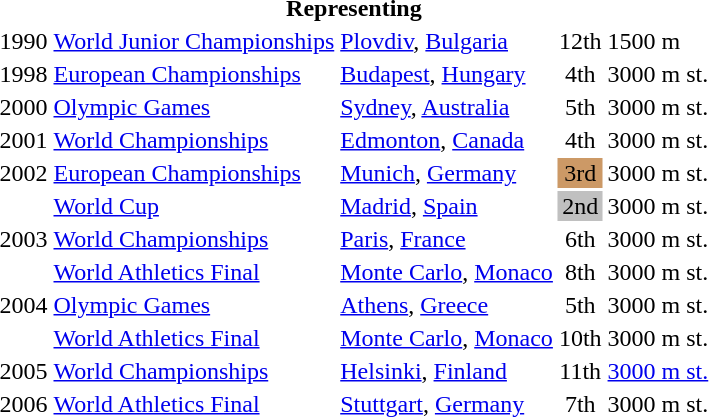<table>
<tr>
<th colspan="5">Representing </th>
</tr>
<tr>
<td>1990</td>
<td><a href='#'>World Junior Championships</a></td>
<td><a href='#'>Plovdiv</a>, <a href='#'>Bulgaria</a></td>
<td align="center">12th</td>
<td>1500 m</td>
</tr>
<tr>
<td>1998</td>
<td><a href='#'>European Championships</a></td>
<td><a href='#'>Budapest</a>, <a href='#'>Hungary</a></td>
<td align="center">4th</td>
<td>3000 m st.</td>
</tr>
<tr>
<td>2000</td>
<td><a href='#'>Olympic Games</a></td>
<td><a href='#'>Sydney</a>, <a href='#'>Australia</a></td>
<td align="center">5th</td>
<td>3000 m st.</td>
</tr>
<tr>
<td>2001</td>
<td><a href='#'>World Championships</a></td>
<td><a href='#'>Edmonton</a>, <a href='#'>Canada</a></td>
<td align="center">4th</td>
<td>3000 m st.</td>
</tr>
<tr>
<td>2002</td>
<td><a href='#'>European Championships</a></td>
<td><a href='#'>Munich</a>, <a href='#'>Germany</a></td>
<td bgcolor="cc9966" align="center">3rd</td>
<td>3000 m st.</td>
</tr>
<tr>
<td></td>
<td><a href='#'>World Cup</a></td>
<td><a href='#'>Madrid</a>, <a href='#'>Spain</a></td>
<td bgcolor="silver" align="center">2nd</td>
<td>3000 m st.</td>
</tr>
<tr>
<td>2003</td>
<td><a href='#'>World Championships</a></td>
<td><a href='#'>Paris</a>, <a href='#'>France</a></td>
<td align="center">6th</td>
<td>3000 m st.</td>
</tr>
<tr>
<td></td>
<td><a href='#'>World Athletics Final</a></td>
<td><a href='#'>Monte Carlo</a>, <a href='#'>Monaco</a></td>
<td align="center">8th</td>
<td>3000 m st.</td>
</tr>
<tr>
<td>2004</td>
<td><a href='#'>Olympic Games</a></td>
<td><a href='#'>Athens</a>, <a href='#'>Greece</a></td>
<td align="center">5th</td>
<td>3000 m st.</td>
</tr>
<tr>
<td></td>
<td><a href='#'>World Athletics Final</a></td>
<td><a href='#'>Monte Carlo</a>, <a href='#'>Monaco</a></td>
<td align="center">10th</td>
<td>3000 m st.</td>
</tr>
<tr>
<td>2005</td>
<td><a href='#'>World Championships</a></td>
<td><a href='#'>Helsinki</a>, <a href='#'>Finland</a></td>
<td align="center">11th</td>
<td><a href='#'>3000 m st.</a></td>
</tr>
<tr>
<td>2006</td>
<td><a href='#'>World Athletics Final</a></td>
<td><a href='#'>Stuttgart</a>, <a href='#'>Germany</a></td>
<td align="center">7th</td>
<td>3000 m st.</td>
</tr>
</table>
